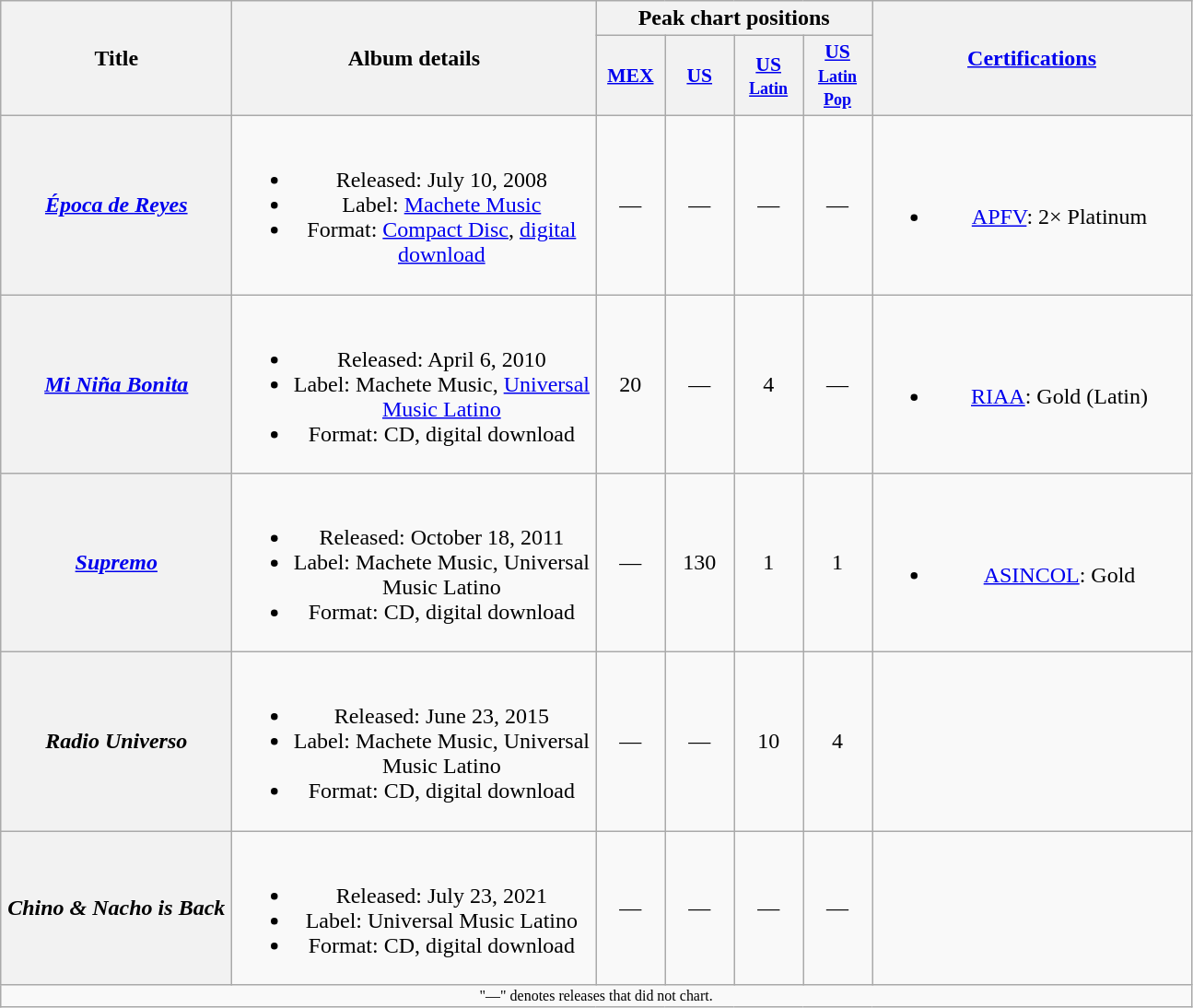<table class="wikitable plainrowheaders" style="text-align:center;" border="1">
<tr>
<th scope="col" rowspan="2" style="width:10em;">Title</th>
<th scope="col" rowspan="2" style="width:16em;">Album details</th>
<th scope="col" colspan="4">Peak chart positions</th>
<th scope="col" rowspan="2" style="width:14em;"><a href='#'>Certifications</a></th>
</tr>
<tr>
<th scope="col" style="width:3em;font-size:90%;"><a href='#'>MEX</a><br></th>
<th scope="col" style="width:3em;font-size:90%;"><a href='#'>US</a><br></th>
<th scope="col" style="width:3em;font-size:90%;"><a href='#'>US<br><small>Latin</small></a><br></th>
<th scope="col" style="width:3em;font-size:90%;"><a href='#'>US<br><small>Latin Pop</small></a><br></th>
</tr>
<tr>
<th scope="row"><em><a href='#'>Época de Reyes</a></em></th>
<td><br><ul><li>Released: July 10, 2008</li><li>Label: <a href='#'>Machete Music</a></li><li>Format: <a href='#'>Compact Disc</a>, <a href='#'>digital download</a></li></ul></td>
<td>—</td>
<td>—</td>
<td>—</td>
<td>—</td>
<td><br><ul><li><a href='#'>APFV</a>: 2× Platinum</li></ul></td>
</tr>
<tr>
<th scope="row"><em><a href='#'>Mi Niña Bonita</a></em></th>
<td><br><ul><li>Released: April 6, 2010</li><li>Label: Machete Music, <a href='#'>Universal Music Latino</a></li><li>Format: CD, digital download</li></ul></td>
<td>20</td>
<td>—</td>
<td>4</td>
<td>—</td>
<td><br><ul><li><a href='#'>RIAA</a>: Gold (Latin)</li></ul></td>
</tr>
<tr>
<th scope="row"><em><a href='#'>Supremo</a></em></th>
<td><br><ul><li>Released: October 18, 2011</li><li>Label: Machete Music, Universal Music Latino</li><li>Format: CD, digital download</li></ul></td>
<td>—</td>
<td>130</td>
<td>1</td>
<td>1</td>
<td><br><ul><li><a href='#'>ASINCOL</a>: Gold</li></ul></td>
</tr>
<tr>
<th scope="row"><em>Radio Universo</em></th>
<td><br><ul><li>Released: June 23, 2015</li><li>Label: Machete Music, Universal Music Latino</li><li>Format: CD, digital download</li></ul></td>
<td>—</td>
<td>—</td>
<td>10</td>
<td>4</td>
<td></td>
</tr>
<tr>
<th scope="row"><em>Chino & Nacho is Back</em></th>
<td><br><ul><li>Released: July 23, 2021</li><li>Label: Universal Music Latino</li><li>Format: CD, digital download</li></ul></td>
<td>—</td>
<td>—</td>
<td>—</td>
<td>—</td>
<td></td>
</tr>
<tr>
<td colspan="21" style="text-align:center; font-size:8pt;">"—" denotes releases that did not chart.</td>
</tr>
</table>
